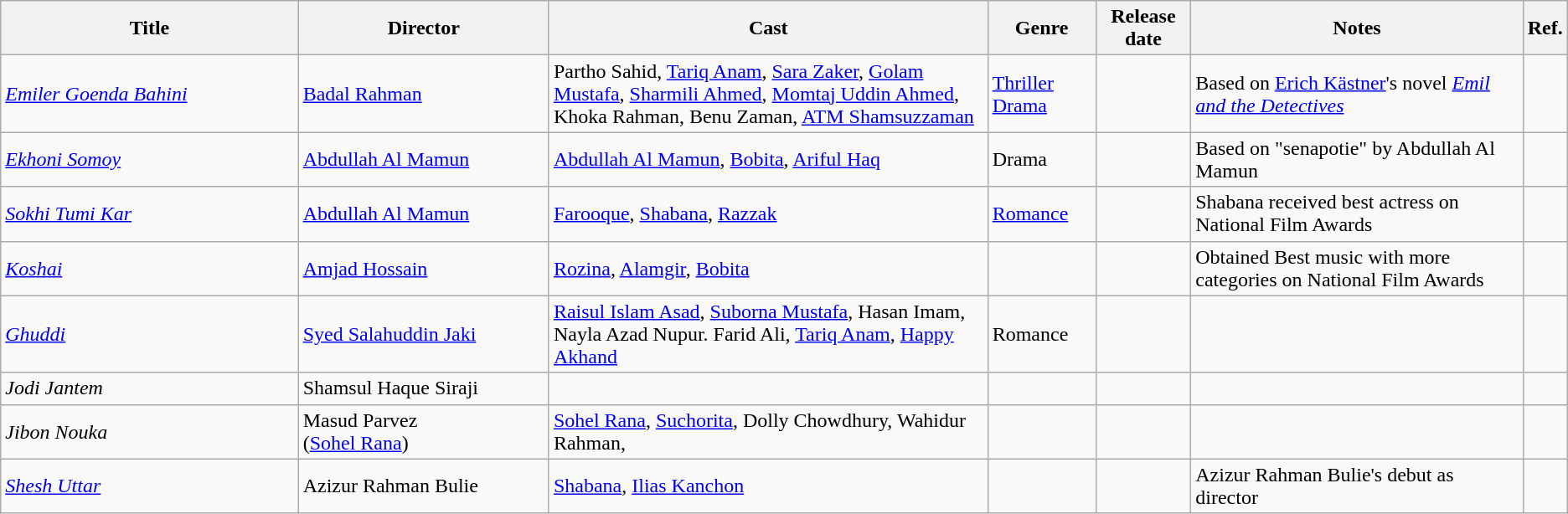<table class="wikitable sortable">
<tr>
<th style="width:19%;">Title</th>
<th style="width:16%;">Director</th>
<th style="width:28%;">Cast</th>
<th>Genre</th>
<th>Release date</th>
<th>Notes</th>
<th style="width:2%;">Ref.</th>
</tr>
<tr>
<td><em><a href='#'>Emiler Goenda Bahini</a></em></td>
<td><a href='#'>Badal Rahman</a></td>
<td>Partho Sahid, <a href='#'>Tariq Anam</a>, <a href='#'>Sara Zaker</a>, <a href='#'>Golam Mustafa</a>, <a href='#'>Sharmili Ahmed</a>, <a href='#'>Momtaj Uddin Ahmed</a>, Khoka Rahman, Benu Zaman, <a href='#'>ATM Shamsuzzaman</a></td>
<td><a href='#'>Thriller</a> <a href='#'>Drama</a></td>
<td></td>
<td>Based on <a href='#'>Erich Kästner</a>'s novel <em><a href='#'>Emil and the Detectives</a></em></td>
<td></td>
</tr>
<tr>
<td><em><a href='#'>Ekhoni Somoy</a></em></td>
<td><a href='#'>Abdullah Al Mamun</a></td>
<td><a href='#'>Abdullah Al Mamun</a>, <a href='#'>Bobita</a>, <a href='#'>Ariful Haq</a></td>
<td>Drama</td>
<td></td>
<td>Based on "senapotie" by Abdullah Al Mamun</td>
<td></td>
</tr>
<tr>
<td><em><a href='#'>Sokhi Tumi Kar</a></em></td>
<td><a href='#'>Abdullah Al Mamun</a></td>
<td><a href='#'>Farooque</a>, <a href='#'>Shabana</a>, <a href='#'>Razzak</a></td>
<td><a href='#'>Romance</a></td>
<td></td>
<td>Shabana received best actress on National Film Awards</td>
<td></td>
</tr>
<tr>
<td><em><a href='#'>Koshai</a></em></td>
<td><a href='#'>Amjad Hossain</a></td>
<td><a href='#'>Rozina</a>, <a href='#'>Alamgir</a>, <a href='#'>Bobita</a></td>
<td></td>
<td></td>
<td>Obtained Best music with more categories on National Film Awards</td>
<td></td>
</tr>
<tr>
<td><em><a href='#'>Ghuddi</a></em></td>
<td><a href='#'>Syed Salahuddin Jaki</a></td>
<td><a href='#'>Raisul Islam Asad</a>, <a href='#'>Suborna Mustafa</a>, Hasan Imam, Nayla Azad Nupur. Farid Ali, <a href='#'>Tariq Anam</a>, <a href='#'>Happy Akhand</a></td>
<td>Romance</td>
<td></td>
<td></td>
<td></td>
</tr>
<tr>
<td><em>Jodi Jantem</em></td>
<td>Shamsul Haque Siraji</td>
<td></td>
<td></td>
<td></td>
<td></td>
<td></td>
</tr>
<tr>
<td><em>Jibon Nouka</em></td>
<td>Masud Parvez<br>(<a href='#'>Sohel Rana</a>)</td>
<td><a href='#'>Sohel Rana</a>, <a href='#'>Suchorita</a>, Dolly Chowdhury, Wahidur Rahman,</td>
<td></td>
<td></td>
<td></td>
<td></td>
</tr>
<tr>
<td><em><a href='#'>Shesh Uttar</a></em></td>
<td>Azizur Rahman Bulie</td>
<td><a href='#'>Shabana</a>, <a href='#'>Ilias Kanchon</a></td>
<td></td>
<td></td>
<td>Azizur Rahman Bulie's debut as director</td>
</tr>
</table>
